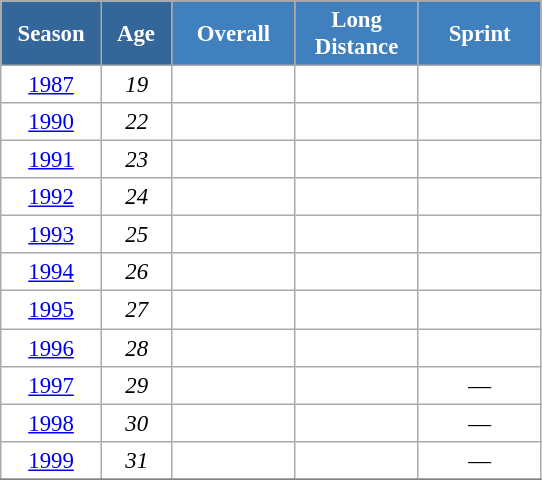<table class="wikitable" style="font-size:95%; text-align:center; border:grey solid 1px; border-collapse:collapse; background:#ffffff;">
<tr>
<th style="background-color:#369; color:white; width:60px;" rowspan="2"> Season </th>
<th style="background-color:#369; color:white; width:40px;" rowspan="2"> Age </th>
</tr>
<tr>
<th style="background-color:#4180be; color:white; width:75px;">Overall</th>
<th style="background-color:#4180be; color:white; width:75px;">Long Distance</th>
<th style="background-color:#4180be; color:white; width:75px;">Sprint</th>
</tr>
<tr>
<td><a href='#'>1987</a></td>
<td><em>19</em></td>
<td></td>
<td></td>
<td></td>
</tr>
<tr>
<td><a href='#'>1990</a></td>
<td><em>22</em></td>
<td></td>
<td></td>
<td></td>
</tr>
<tr>
<td><a href='#'>1991</a></td>
<td><em>23</em></td>
<td></td>
<td></td>
<td></td>
</tr>
<tr>
<td><a href='#'>1992</a></td>
<td><em>24</em></td>
<td></td>
<td></td>
<td></td>
</tr>
<tr>
<td><a href='#'>1993</a></td>
<td><em>25</em></td>
<td></td>
<td></td>
<td></td>
</tr>
<tr>
<td><a href='#'>1994</a></td>
<td><em>26</em></td>
<td></td>
<td></td>
<td></td>
</tr>
<tr>
<td><a href='#'>1995</a></td>
<td><em>27</em></td>
<td></td>
<td></td>
<td></td>
</tr>
<tr>
<td><a href='#'>1996</a></td>
<td><em>28</em></td>
<td></td>
<td></td>
<td></td>
</tr>
<tr>
<td><a href='#'>1997</a></td>
<td><em>29</em></td>
<td></td>
<td></td>
<td>—</td>
</tr>
<tr>
<td><a href='#'>1998</a></td>
<td><em>30</em></td>
<td></td>
<td></td>
<td>—</td>
</tr>
<tr>
<td><a href='#'>1999</a></td>
<td><em>31</em></td>
<td></td>
<td></td>
<td>—</td>
</tr>
<tr>
</tr>
</table>
